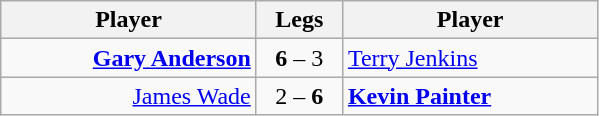<table class=wikitable style="text-align:center">
<tr>
<th width=163>Player</th>
<th width=50>Legs</th>
<th width=163>Player</th>
</tr>
<tr align=left>
<td align=right><strong><a href='#'>Gary Anderson</a></strong> </td>
<td align=center><strong>6</strong> – 3</td>
<td> <a href='#'>Terry Jenkins</a></td>
</tr>
<tr align=left>
<td align=right><a href='#'>James Wade</a> </td>
<td align=center>2 – <strong>6</strong></td>
<td> <strong><a href='#'>Kevin Painter</a></strong></td>
</tr>
</table>
